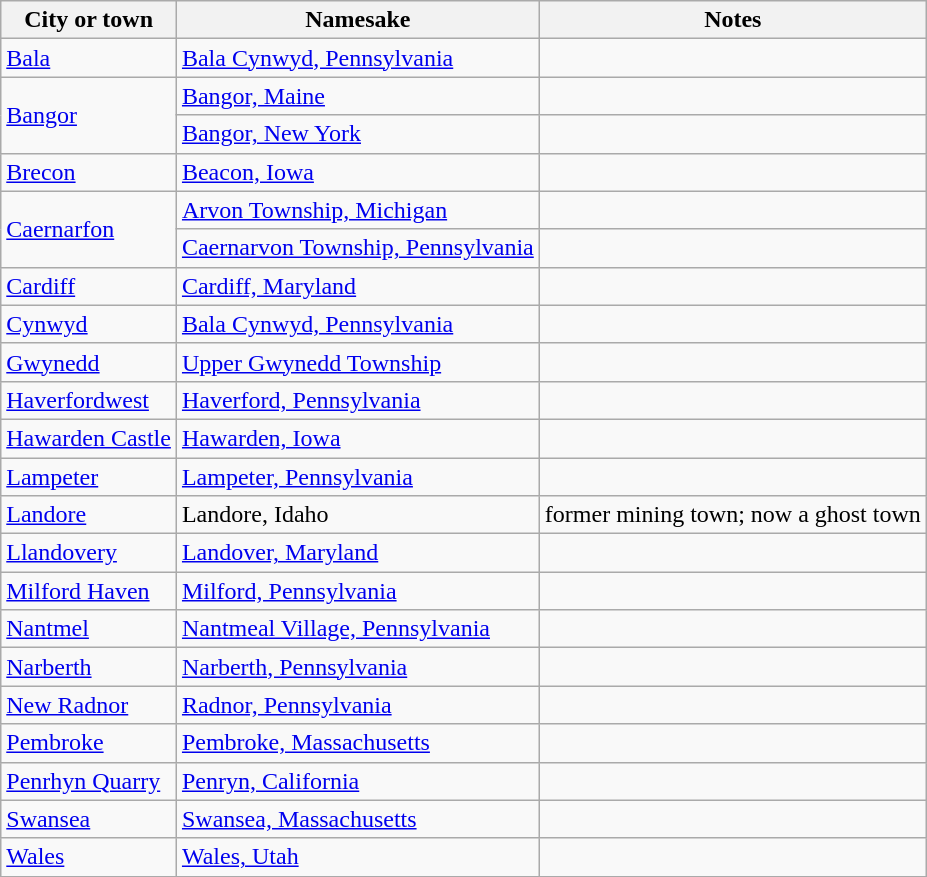<table class="wikitable">
<tr>
<th>City or town</th>
<th>Namesake</th>
<th>Notes</th>
</tr>
<tr>
<td><a href='#'>Bala</a></td>
<td><a href='#'>Bala Cynwyd, Pennsylvania</a></td>
<td> </td>
</tr>
<tr>
<td rowspan =2><a href='#'>Bangor</a></td>
<td><a href='#'>Bangor, Maine</a></td>
<td></td>
</tr>
<tr>
<td><a href='#'>Bangor, New York</a></td>
<td></td>
</tr>
<tr>
<td><a href='#'>Brecon</a></td>
<td><a href='#'>Beacon, Iowa</a></td>
<td></td>
</tr>
<tr>
<td rowspan =2><a href='#'>Caernarfon</a></td>
<td><a href='#'>Arvon Township, Michigan</a></td>
<td></td>
</tr>
<tr>
<td><a href='#'>Caernarvon Township, Pennsylvania</a></td>
<td></td>
</tr>
<tr>
<td><a href='#'>Cardiff</a></td>
<td><a href='#'>Cardiff, Maryland</a></td>
<td></td>
</tr>
<tr>
<td><a href='#'>Cynwyd</a></td>
<td><a href='#'>Bala Cynwyd, Pennsylvania</a></td>
<td> </td>
</tr>
<tr>
<td><a href='#'>Gwynedd</a></td>
<td><a href='#'>Upper Gwynedd Township</a></td>
<td> </td>
</tr>
<tr>
<td><a href='#'>Haverfordwest</a></td>
<td><a href='#'>Haverford, Pennsylvania</a></td>
<td></td>
</tr>
<tr>
<td><a href='#'>Hawarden Castle</a></td>
<td><a href='#'>Hawarden, Iowa</a></td>
<td></td>
</tr>
<tr>
<td><a href='#'>Lampeter</a></td>
<td><a href='#'>Lampeter, Pennsylvania</a></td>
<td></td>
</tr>
<tr>
<td><a href='#'>Landore</a></td>
<td>Landore, Idaho</td>
<td>former mining town; now a ghost town </td>
</tr>
<tr>
<td><a href='#'>Llandovery</a></td>
<td><a href='#'>Landover, Maryland</a></td>
<td></td>
</tr>
<tr>
<td><a href='#'>Milford Haven</a></td>
<td><a href='#'>Milford, Pennsylvania</a></td>
<td></td>
</tr>
<tr>
<td><a href='#'>Nantmel</a></td>
<td><a href='#'>Nantmeal Village, Pennsylvania</a></td>
<td></td>
</tr>
<tr>
<td><a href='#'>Narberth</a></td>
<td><a href='#'>Narberth, Pennsylvania</a></td>
<td></td>
</tr>
<tr>
<td><a href='#'>New Radnor</a></td>
<td><a href='#'>Radnor, Pennsylvania</a></td>
<td></td>
</tr>
<tr>
<td><a href='#'>Pembroke</a></td>
<td><a href='#'>Pembroke, Massachusetts</a></td>
<td> </td>
</tr>
<tr>
<td><a href='#'>Penrhyn Quarry</a></td>
<td><a href='#'>Penryn, California</a></td>
<td></td>
</tr>
<tr>
<td><a href='#'>Swansea</a></td>
<td><a href='#'>Swansea, Massachusetts</a></td>
<td></td>
</tr>
<tr>
<td><a href='#'>Wales</a></td>
<td><a href='#'>Wales, Utah</a></td>
<td></td>
</tr>
</table>
